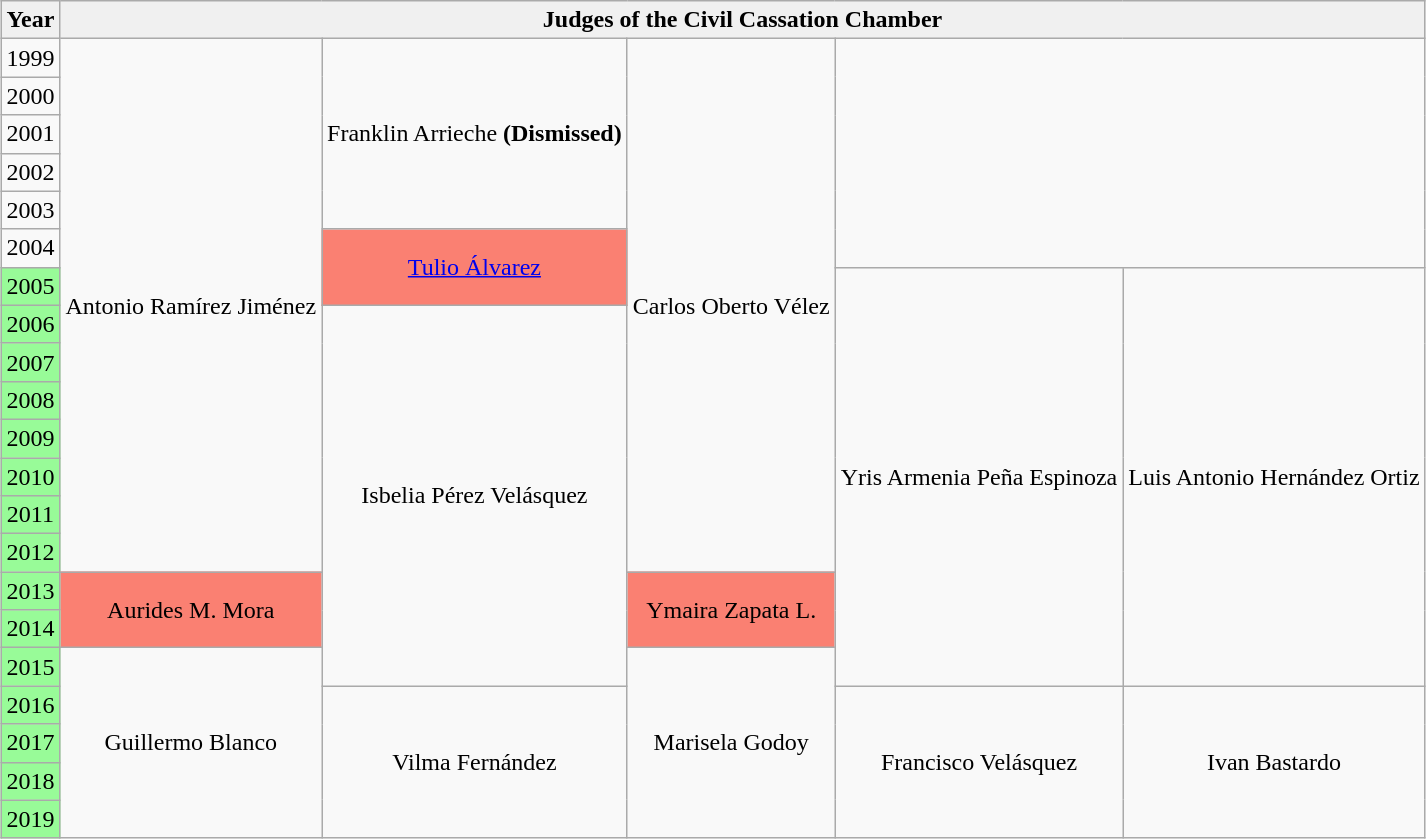<table class="wikitable" style="margin:1em auto; text-align:center">
<tr style="text-align:center; background:#f0f0f0;">
<td><strong>Year</strong></td>
<td colspan="5"><strong>Judges of the Civil Cassation Chamber</strong></td>
</tr>
<tr>
<td>1999</td>
<td rowspan="14">Antonio Ramírez Jiménez</td>
<td rowspan="5">Franklin Arrieche <strong>(Dismissed)</strong></td>
<td rowspan="14">Carlos Oberto Vélez</td>
<td colspan="2" rowspan="6"></td>
</tr>
<tr>
<td>2000</td>
</tr>
<tr>
<td>2001</td>
</tr>
<tr>
<td>2002</td>
</tr>
<tr>
<td>2003</td>
</tr>
<tr>
<td>2004</td>
<td style="background:salmon;" rowspan="2"><a href='#'>Tulio Álvarez</a></td>
</tr>
<tr>
<td style="background:#98fb98; text-align:center;">2005</td>
<td rowspan="11">Yris Armenia Peña Espinoza</td>
<td rowspan="11">Luis Antonio Hernández Ortiz</td>
</tr>
<tr>
<td style="background:#98fb98; text-align:center;">2006</td>
<td rowspan="10">Isbelia Pérez Velásquez</td>
</tr>
<tr>
<td style="background:#98fb98; text-align:center;">2007</td>
</tr>
<tr>
<td style="background:#98fb98; text-align:center;">2008</td>
</tr>
<tr>
<td style="background:#98fb98; text-align:center;">2009</td>
</tr>
<tr>
<td style="background:#98fb98; text-align:center;">2010</td>
</tr>
<tr>
<td style="background:#98fb98; text-align:center;">2011</td>
</tr>
<tr>
<td style="background:#98fb98; text-align:center;">2012</td>
</tr>
<tr>
<td style="background:#98fb98; text-align:center;">2013</td>
<td style="background:salmon;" rowspan="2">Aurides M. Mora</td>
<td style="background:salmon;" rowspan="2">Ymaira Zapata L.</td>
</tr>
<tr>
<td style="background:#98fb98; text-align:center;">2014</td>
</tr>
<tr>
<td style="background:#98fb98; text-align:center;">2015</td>
<td rowspan="5">Guillermo Blanco</td>
<td rowspan="5">Marisela Godoy</td>
</tr>
<tr>
<td style="background:#98fb98; text-align:center;">2016</td>
<td rowspan="4">Vilma Fernández</td>
<td rowspan="4">Francisco Velásquez</td>
<td rowspan="4">Ivan Bastardo</td>
</tr>
<tr>
<td style="background:#98fb98; text-align:center;">2017</td>
</tr>
<tr>
<td style="background:#98fb98; text-align:center;">2018</td>
</tr>
<tr>
<td style="background:#98fb98; text-align:center;">2019</td>
</tr>
</table>
